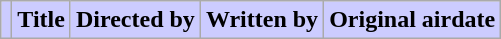<table class="wikitable plainrowheaders">
<tr>
<th scope=col style="background-color: #CCCCFF"></th>
<th scope=col style="background-color: #CCCCFF">Title</th>
<th scope=col style="background-color: #CCCCFF">Directed by</th>
<th scope=col style="background-color: #CCCCFF">Written by</th>
<th scope=col style="background-color: #CCCCFF">Original airdate<br>



</th>
</tr>
</table>
